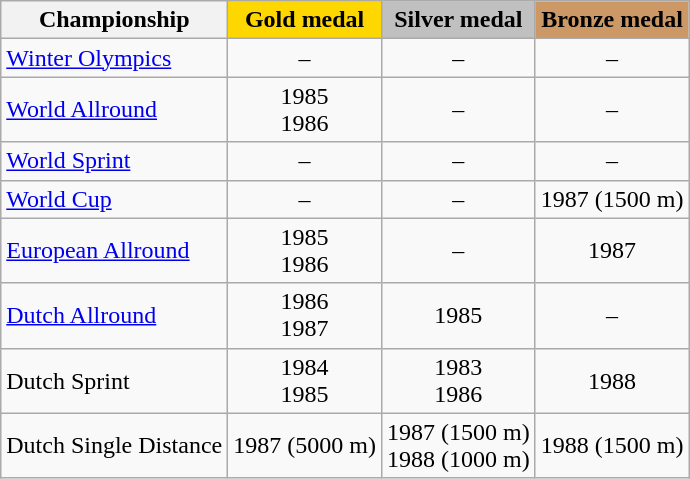<table class="wikitable">
<tr>
<th>Championship</th>
<td align=center bgcolor=gold><strong>Gold medal</strong></td>
<td align=center bgcolor=silver><strong>Silver medal</strong></td>
<td align=center bgcolor=cc9966><strong>Bronze medal</strong></td>
</tr>
<tr align="center">
<td align="left"><a href='#'>Winter Olympics</a></td>
<td>–</td>
<td>–</td>
<td>–</td>
</tr>
<tr align="center">
<td align="left"><a href='#'>World Allround</a></td>
<td>1985 <br> 1986</td>
<td>–</td>
<td>–</td>
</tr>
<tr align="center">
<td align="left"><a href='#'>World Sprint</a></td>
<td>–</td>
<td>–</td>
<td>–</td>
</tr>
<tr align="center">
<td align="left"><a href='#'>World Cup</a></td>
<td>–</td>
<td>–</td>
<td>1987 (1500 m)</td>
</tr>
<tr align="center">
<td align="left"><a href='#'>European Allround</a></td>
<td>1985 <br> 1986</td>
<td>–</td>
<td>1987</td>
</tr>
<tr align="center">
<td align="left"><a href='#'>Dutch Allround</a></td>
<td>1986 <br> 1987</td>
<td>1985</td>
<td>–</td>
</tr>
<tr align="center">
<td align="left">Dutch Sprint</td>
<td>1984 <br> 1985</td>
<td>1983 <br> 1986</td>
<td>1988</td>
</tr>
<tr align="center">
<td align="left">Dutch Single Distance</td>
<td>1987 (5000 m)</td>
<td>1987 (1500 m) <br> 1988 (1000 m)</td>
<td>1988 (1500 m)</td>
</tr>
</table>
